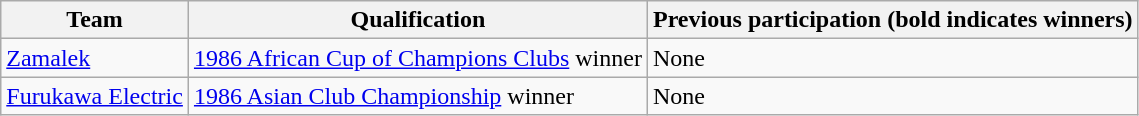<table class="wikitable">
<tr>
<th>Team</th>
<th>Qualification</th>
<th>Previous participation (bold indicates winners)</th>
</tr>
<tr>
<td> <a href='#'>Zamalek</a></td>
<td><a href='#'>1986 African Cup of Champions Clubs</a> winner</td>
<td>None</td>
</tr>
<tr>
<td> <a href='#'>Furukawa Electric</a></td>
<td><a href='#'>1986 Asian Club Championship</a> winner</td>
<td>None</td>
</tr>
</table>
